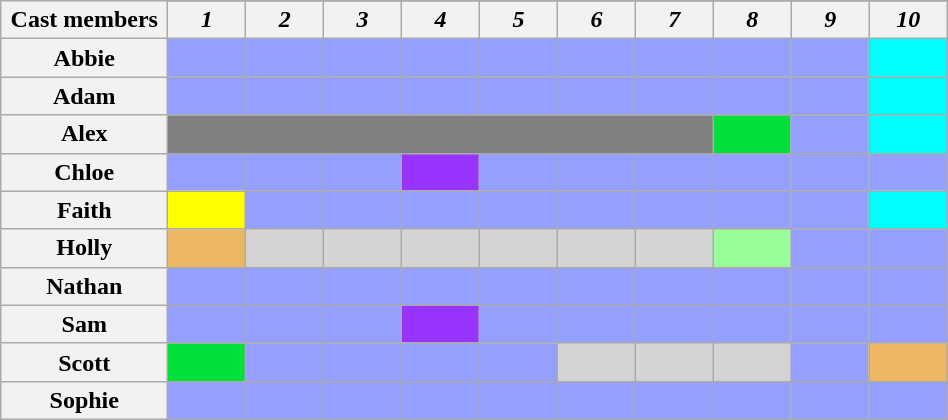<table class="wikitable" style="text-align:center; width:50%;">
<tr>
<th rowspan="2" style="width:15%;">Cast members</th>
</tr>
<tr>
<th style="text-align:center; width:7%;"><em>1</em></th>
<th style="text-align:center; width:7%;"><em>2</em></th>
<th style="text-align:center; width:7%;"><em>3</em></th>
<th style="text-align:center; width:7%;"><em>4</em></th>
<th style="text-align:center; width:7%;"><em>5</em></th>
<th style="text-align:center; width:7%;"><em>6</em></th>
<th style="text-align:center; width:7%;"><em>7</em></th>
<th style="text-align:center; width:7%;"><em>8</em></th>
<th style="text-align:center; width:7%;"><em>9</em></th>
<th style="text-align:center; width:7%;"><em>10</em></th>
</tr>
<tr>
<th>Abbie</th>
<th style="background:#959FFD;"></th>
<th style="background:#959FFD;"></th>
<th style="background:#959FFD;"></th>
<th style="background:#959FFD;"></th>
<th style="background:#959FFD;"></th>
<th style="background:#959FFD;"></th>
<th style="background:#959FFD;"></th>
<th style="background:#959FFD;"></th>
<th style="background:#959FFD;"></th>
<th style="background:#0ff;"></th>
</tr>
<tr>
<th>Adam</th>
<th style="background:#959FFD;"></th>
<th style="background:#959FFD;"></th>
<th style="background:#959FFD;"></th>
<th style="background:#959FFD;"></th>
<th style="background:#959FFD;"></th>
<th style="background:#959FFD;"></th>
<th style="background:#959FFD;"></th>
<th style="background:#959FFD;"></th>
<th style="background:#959FFD;"></th>
<th style="background:#0ff;"></th>
</tr>
<tr>
<th>Alex</th>
<th colspan="7" style="background:gray;"></th>
<th style="background:#01DF3A;"></th>
<th style="background:#959FFD;"></th>
<th style="background:#0ff;"></th>
</tr>
<tr>
<th>Chloe</th>
<th style="background:#959FFD;"></th>
<th style="background:#959FFD;"></th>
<th style="background:#959FFD;"></th>
<th style="background:#9933ff;"></th>
<th style="background:#959FFD;"></th>
<th style="background:#959FFD;"></th>
<th style="background:#959FFD;"></th>
<th style="background:#959FFD;"></th>
<th style="background:#959FFD;"></th>
<th style="background:#959FFD;"></th>
</tr>
<tr>
<th>Faith</th>
<th style="background:#FFFF00;"></th>
<th style="background:#959FFD;"></th>
<th style="background:#959FFD;"></th>
<th style="background:#959FFD;"></th>
<th style="background:#959FFD;"></th>
<th style="background:#959FFD;"></th>
<th style="background:#959FFD;"></th>
<th style="background:#959FFD;"></th>
<th style="background:#959FFD;"></th>
<th style="background:#0ff;"></th>
</tr>
<tr>
<th>Holly</th>
<th style="background:#EBB761;"></th>
<th style="background:lightgrey;"></th>
<th style="background:lightgrey;"></th>
<th style="background:lightgrey;"></th>
<th style="background:lightgrey;"></th>
<th style="background:lightgrey;"></th>
<th style="background:lightgrey;"></th>
<th style="background:#98FF98;"></th>
<th style="background:#959FFD;"></th>
<th style="background:#959FFD;"></th>
</tr>
<tr>
<th>Nathan</th>
<th style="background:#959FFD;"></th>
<th style="background:#959FFD;"></th>
<th style="background:#959FFD;"></th>
<th style="background:#959FFD;"></th>
<th style="background:#959FFD;"></th>
<th style="background:#959FFD;"></th>
<th style="background:#959FFD;"></th>
<th style="background:#959FFD;"></th>
<th style="background:#959FFD;"></th>
<th style="background:#959FFD;"></th>
</tr>
<tr>
<th>Sam</th>
<th style="background:#959FFD;"></th>
<th style="background:#959FFD;"></th>
<th style="background:#959FFD;"></th>
<th style="background:#9933ff;"></th>
<th style="background:#959FFD;"></th>
<th style="background:#959FFD;"></th>
<th style="background:#959FFD;"></th>
<th style="background:#959FFD;"></th>
<th style="background:#959FFD;"></th>
<th style="background:#959FFD;"></th>
</tr>
<tr>
<th>Scott</th>
<th style="background:#01DF3A;"></th>
<th style="background:#959FFD;"></th>
<th style="background:#959FFD;"></th>
<th style="background:#959FFD;"></th>
<th style="background:#959FFD;"></th>
<th style="background:lightgrey;"></th>
<th style="background:lightgrey;"></th>
<th style="background:lightgrey;"></th>
<th style="background:#959FFD;"></th>
<th style="background:#EBB761;"></th>
</tr>
<tr>
<th>Sophie</th>
<th style="background:#959FFD;"></th>
<th style="background:#959FFD;"></th>
<th style="background:#959FFD;"></th>
<th style="background:#959FFD;"></th>
<th style="background:#959FFD;"></th>
<th style="background:#959FFD;"></th>
<th style="background:#959FFD;"></th>
<th style="background:#959FFD;"></th>
<th style="background:#959FFD;"></th>
<th style="background:#959FFD;"></th>
</tr>
</table>
